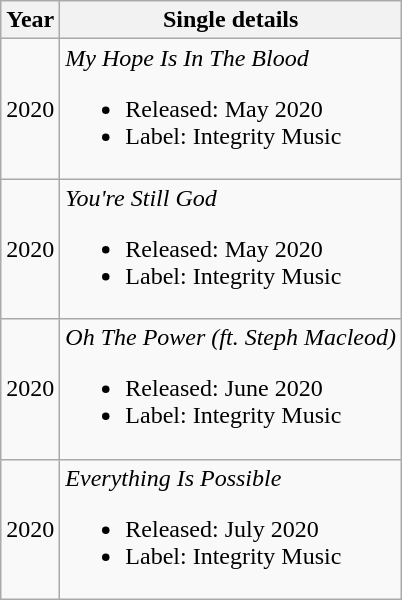<table class="wikitable">
<tr>
<th>Year</th>
<th>Single details</th>
</tr>
<tr>
<td style="text-align:center;">2020</td>
<td><em>My Hope Is In The Blood</em><br><ul><li>Released: May 2020</li><li>Label: Integrity Music</li></ul></td>
</tr>
<tr>
<td style="text-align:center;">2020</td>
<td><em>You're Still God</em><br><ul><li>Released: May 2020</li><li>Label: Integrity Music</li></ul></td>
</tr>
<tr>
<td style="text-align:center;">2020</td>
<td><em>Oh The Power (ft. Steph Macleod)</em><br><ul><li>Released: June 2020</li><li>Label: Integrity Music</li></ul></td>
</tr>
<tr>
<td style="text-align:center;">2020</td>
<td><em>Everything Is Possible</em><br><ul><li>Released: July 2020</li><li>Label: Integrity Music</li></ul></td>
</tr>
</table>
